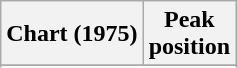<table class="wikitable sortable plainrowheaders">
<tr>
<th>Chart (1975)</th>
<th>Peak<br>position</th>
</tr>
<tr>
</tr>
<tr>
</tr>
</table>
